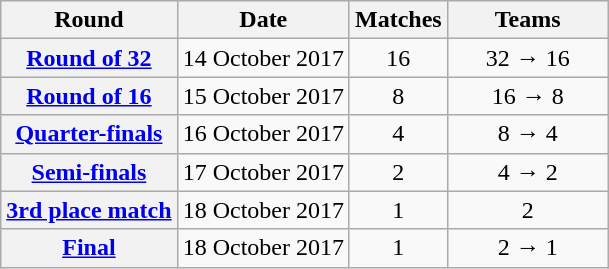<table class="wikitable" style="text-align: center">
<tr>
<th>Round</th>
<th>Date</th>
<th>Matches</th>
<th style="width:100px;">Teams</th>
</tr>
<tr>
<th><a href='#'>Round of 32</a></th>
<td>14 October 2017</td>
<td>16</td>
<td>32 → 16</td>
</tr>
<tr>
<th><a href='#'>Round of 16</a></th>
<td>15 October 2017</td>
<td>8</td>
<td>16 → 8</td>
</tr>
<tr>
<th><a href='#'>Quarter-finals</a></th>
<td>16 October 2017</td>
<td>4</td>
<td>8 → 4</td>
</tr>
<tr>
<th><a href='#'>Semi-finals</a></th>
<td>17 October 2017</td>
<td>2</td>
<td>4 → 2</td>
</tr>
<tr>
<th><a href='#'>3rd place match</a></th>
<td>18 October 2017</td>
<td>1</td>
<td>2</td>
</tr>
<tr>
<th><a href='#'>Final</a></th>
<td>18 October 2017</td>
<td>1</td>
<td>2 → 1</td>
</tr>
</table>
